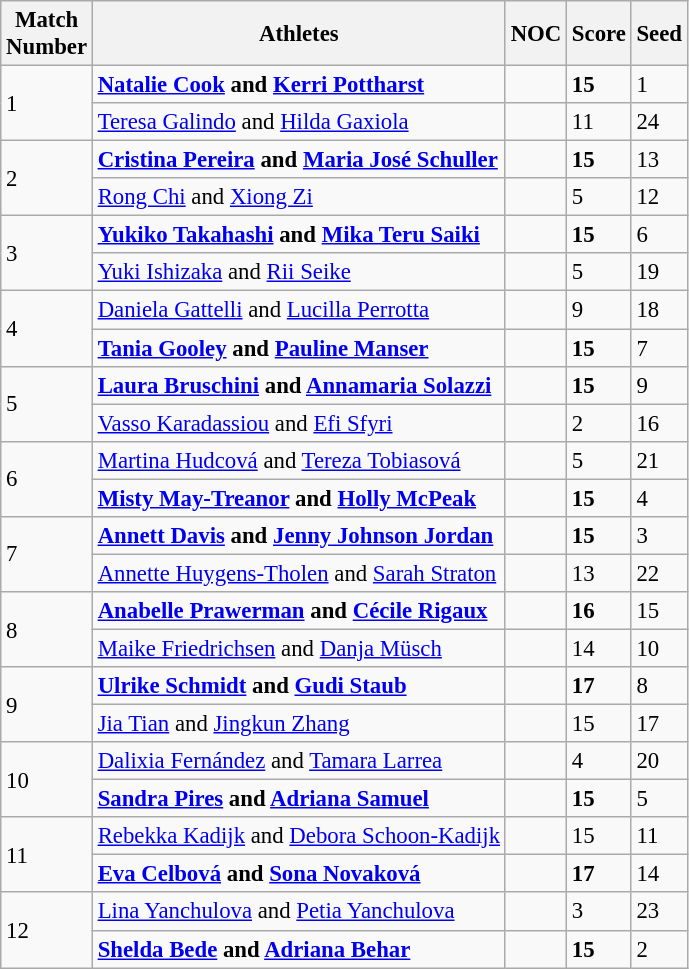<table class="wikitable" style="font-size:95%;">
<tr>
<th>Match <br>Number</th>
<th align="center">Athletes</th>
<th>NOC</th>
<th>Score</th>
<th>Seed</th>
</tr>
<tr>
<td Rowspan=2>1</td>
<td><strong><a href='#'>Natalie Cook</a> and <a href='#'>Kerri Pottharst</a></strong></td>
<td></td>
<td><strong>15</strong></td>
<td>1</td>
</tr>
<tr>
<td><a href='#'>Teresa Galindo</a> and <a href='#'>Hilda Gaxiola</a></td>
<td></td>
<td>11</td>
<td>24</td>
</tr>
<tr>
<td Rowspan=2>2</td>
<td><strong><a href='#'>Cristina Pereira</a> and <a href='#'>Maria José Schuller</a></strong></td>
<td></td>
<td><strong>15</strong></td>
<td>13</td>
</tr>
<tr>
<td><a href='#'>Rong Chi</a> and <a href='#'>Xiong Zi</a></td>
<td></td>
<td>5</td>
<td>12</td>
</tr>
<tr>
<td Rowspan=2>3</td>
<td><strong><a href='#'>Yukiko Takahashi</a> and <a href='#'>Mika Teru Saiki</a></strong></td>
<td></td>
<td><strong>15</strong></td>
<td>6</td>
</tr>
<tr>
<td><a href='#'>Yuki Ishizaka</a> and <a href='#'>Rii Seike</a></td>
<td></td>
<td>5</td>
<td>19</td>
</tr>
<tr>
<td Rowspan=2>4</td>
<td><a href='#'>Daniela Gattelli</a> and <a href='#'>Lucilla Perrotta</a></td>
<td></td>
<td>9</td>
<td>18</td>
</tr>
<tr>
<td><strong><a href='#'>Tania Gooley</a> and <a href='#'>Pauline Manser</a></strong></td>
<td></td>
<td><strong>15</strong></td>
<td>7</td>
</tr>
<tr>
<td Rowspan=2>5</td>
<td><strong><a href='#'>Laura Bruschini</a> and <a href='#'>Annamaria Solazzi</a></strong></td>
<td></td>
<td><strong>15</strong></td>
<td>9</td>
</tr>
<tr>
<td><a href='#'>Vasso Karadassiou</a> and <a href='#'>Efi Sfyri</a></td>
<td></td>
<td>2</td>
<td>16</td>
</tr>
<tr>
<td Rowspan=2>6</td>
<td><a href='#'>Martina Hudcová</a> and <a href='#'>Tereza Tobiasová</a></td>
<td></td>
<td>5</td>
<td>21</td>
</tr>
<tr>
<td><strong><a href='#'>Misty May-Treanor</a> and <a href='#'>Holly McPeak</a></strong></td>
<td></td>
<td><strong>15</strong></td>
<td>4</td>
</tr>
<tr>
<td Rowspan=2>7</td>
<td><strong><a href='#'>Annett Davis</a> and <a href='#'>Jenny Johnson Jordan</a></strong></td>
<td></td>
<td><strong>15</strong></td>
<td>3</td>
</tr>
<tr>
<td><a href='#'>Annette Huygens-Tholen</a> and <a href='#'>Sarah Straton</a></td>
<td></td>
<td>13</td>
<td>22</td>
</tr>
<tr>
<td Rowspan=2>8</td>
<td><strong><a href='#'>Anabelle Prawerman</a> and <a href='#'>Cécile Rigaux</a></strong></td>
<td></td>
<td><strong>16</strong></td>
<td>15</td>
</tr>
<tr>
<td><a href='#'>Maike Friedrichsen</a> and <a href='#'>Danja Müsch</a></td>
<td></td>
<td>14</td>
<td>10</td>
</tr>
<tr>
<td Rowspan=2>9</td>
<td><strong><a href='#'>Ulrike Schmidt</a> and <a href='#'>Gudi Staub</a></strong></td>
<td></td>
<td><strong>17</strong></td>
<td>8</td>
</tr>
<tr>
<td><a href='#'>Jia Tian</a> and <a href='#'>Jingkun Zhang</a></td>
<td></td>
<td>15</td>
<td>17</td>
</tr>
<tr>
<td Rowspan=2>10</td>
<td><a href='#'>Dalixia Fernández</a> and <a href='#'>Tamara Larrea</a></td>
<td></td>
<td>4</td>
<td>20</td>
</tr>
<tr>
<td><strong><a href='#'>Sandra Pires</a> and <a href='#'>Adriana Samuel</a></strong></td>
<td></td>
<td><strong>15</strong></td>
<td>5</td>
</tr>
<tr>
<td Rowspan=2>11</td>
<td><a href='#'>Rebekka Kadijk</a> and <a href='#'>Debora Schoon-Kadijk</a></td>
<td></td>
<td>15</td>
<td>11</td>
</tr>
<tr>
<td><strong><a href='#'>Eva Celbová</a> and <a href='#'>Sona Novaková</a></strong></td>
<td></td>
<td><strong>17</strong></td>
<td>14</td>
</tr>
<tr>
<td Rowspan=2>12</td>
<td><a href='#'>Lina Yanchulova</a> and <a href='#'>Petia Yanchulova</a></td>
<td></td>
<td>3</td>
<td>23</td>
</tr>
<tr>
<td><strong><a href='#'>Shelda Bede</a> and <a href='#'>Adriana Behar</a></strong></td>
<td></td>
<td><strong>15</strong></td>
<td>2</td>
</tr>
</table>
